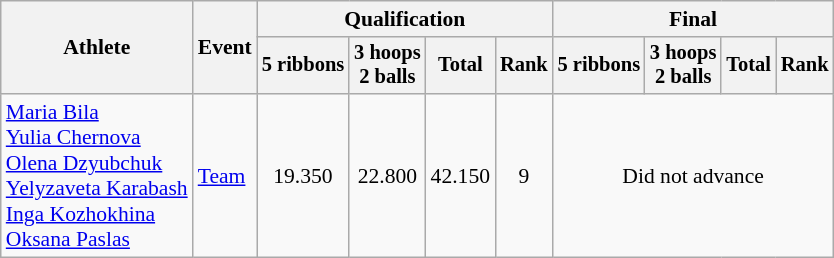<table class="wikitable" style="font-size:90%">
<tr>
<th rowspan="2">Athlete</th>
<th rowspan="2">Event</th>
<th colspan="4">Qualification</th>
<th colspan="4">Final</th>
</tr>
<tr style="font-size:95%">
<th>5 ribbons</th>
<th>3 hoops <br>2 balls</th>
<th>Total</th>
<th>Rank</th>
<th>5 ribbons</th>
<th>3 hoops <br>2 balls</th>
<th>Total</th>
<th>Rank</th>
</tr>
<tr align=center>
<td align=left><a href='#'>Maria Bila</a><br><a href='#'>Yulia Chernova</a><br><a href='#'>Olena Dzyubchuk</a><br><a href='#'>Yelyzaveta Karabash</a><br><a href='#'>Inga Kozhokhina</a><br><a href='#'>Oksana Paslas</a></td>
<td align=left><a href='#'>Team</a></td>
<td>19.350</td>
<td>22.800</td>
<td>42.150</td>
<td>9</td>
<td colspan=4>Did not advance</td>
</tr>
</table>
